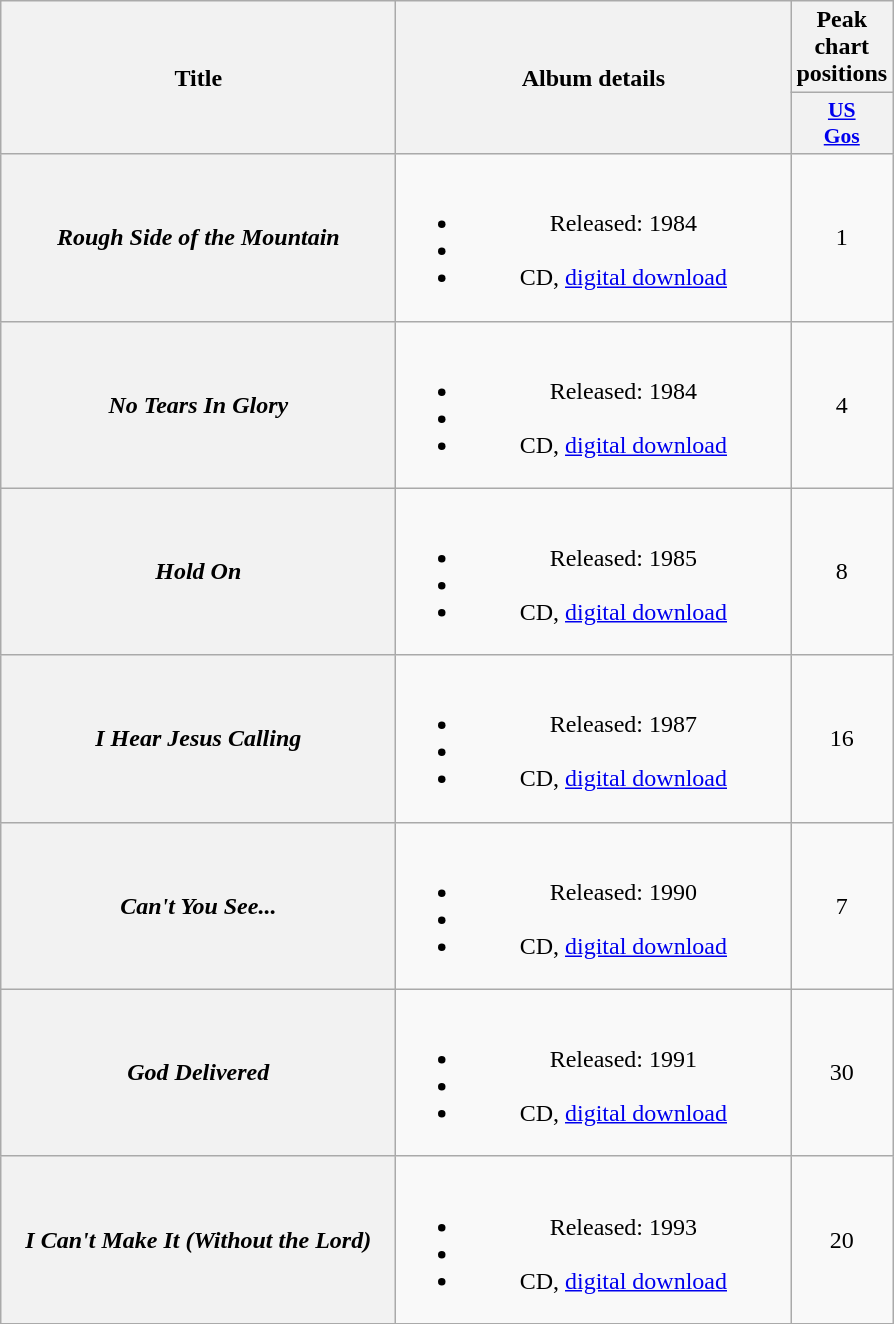<table class="wikitable plainrowheaders" style="text-align:center;">
<tr>
<th scope="col" rowspan="2" style="width:16em;">Title</th>
<th scope="col" rowspan="2" style="width:16em;">Album details</th>
<th scope="col" colspan="1">Peak chart positions</th>
</tr>
<tr>
<th style="width:3em; font-size:90%"><a href='#'>US<br>Gos</a></th>
</tr>
<tr>
<th scope="row"><em>Rough Side of the Mountain</em></th>
<td><br><ul><li>Released: 1984</li><li></li><li>CD, <a href='#'>digital download</a></li></ul></td>
<td>1</td>
</tr>
<tr>
<th scope="row"><em>No Tears In Glory</em></th>
<td><br><ul><li>Released: 1984</li><li></li><li>CD, <a href='#'>digital download</a></li></ul></td>
<td>4</td>
</tr>
<tr>
<th scope="row"><em>Hold On</em></th>
<td><br><ul><li>Released: 1985</li><li></li><li>CD, <a href='#'>digital download</a></li></ul></td>
<td>8</td>
</tr>
<tr>
<th scope="row"><em>I Hear Jesus Calling</em></th>
<td><br><ul><li>Released: 1987</li><li></li><li>CD, <a href='#'>digital download</a></li></ul></td>
<td>16</td>
</tr>
<tr>
<th scope="row"><em>Can't You See...</em></th>
<td><br><ul><li>Released: 1990</li><li></li><li>CD, <a href='#'>digital download</a></li></ul></td>
<td>7</td>
</tr>
<tr>
<th scope="row"><em>God Delivered</em></th>
<td><br><ul><li>Released: 1991</li><li></li><li>CD, <a href='#'>digital download</a></li></ul></td>
<td>30</td>
</tr>
<tr>
<th scope="row"><em>I Can't Make It (Without the Lord)</em></th>
<td><br><ul><li>Released: 1993</li><li></li><li>CD, <a href='#'>digital download</a></li></ul></td>
<td>20</td>
</tr>
</table>
